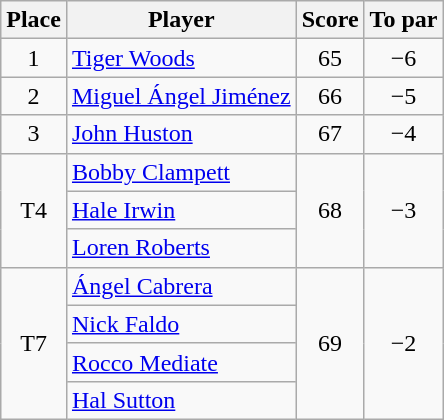<table class="wikitable">
<tr>
<th>Place</th>
<th>Player</th>
<th>Score</th>
<th>To par</th>
</tr>
<tr>
<td align=center>1</td>
<td> <a href='#'>Tiger Woods</a></td>
<td align=center>65</td>
<td align=center>−6</td>
</tr>
<tr>
<td align=center>2</td>
<td> <a href='#'>Miguel Ángel Jiménez</a></td>
<td align=center>66</td>
<td align=center>−5</td>
</tr>
<tr>
<td align=center>3</td>
<td> <a href='#'>John Huston</a></td>
<td align=center>67</td>
<td align=center>−4</td>
</tr>
<tr>
<td rowspan="3" align=center>T4</td>
<td> <a href='#'>Bobby Clampett</a></td>
<td rowspan="3" align=center>68</td>
<td rowspan="3" align=center>−3</td>
</tr>
<tr>
<td> <a href='#'>Hale Irwin</a></td>
</tr>
<tr>
<td> <a href='#'>Loren Roberts</a></td>
</tr>
<tr>
<td rowspan="4" align=center>T7</td>
<td> <a href='#'>Ángel Cabrera</a></td>
<td rowspan="4" align=center>69</td>
<td rowspan="4" align=center>−2</td>
</tr>
<tr>
<td> <a href='#'>Nick Faldo</a></td>
</tr>
<tr>
<td> <a href='#'>Rocco Mediate</a></td>
</tr>
<tr>
<td> <a href='#'>Hal Sutton</a></td>
</tr>
</table>
